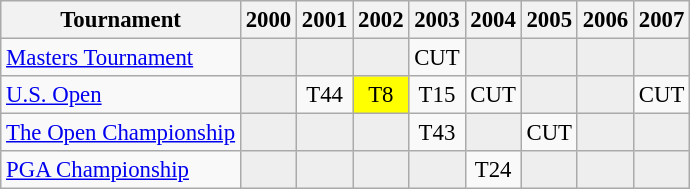<table class="wikitable" style="font-size:95%;text-align:center;">
<tr>
<th>Tournament</th>
<th>2000</th>
<th>2001</th>
<th>2002</th>
<th>2003</th>
<th>2004</th>
<th>2005</th>
<th>2006</th>
<th>2007</th>
</tr>
<tr>
<td align=left><a href='#'>Masters Tournament</a></td>
<td style="background:#eeeeee;"></td>
<td style="background:#eeeeee;"></td>
<td style="background:#eeeeee;"></td>
<td>CUT</td>
<td style="background:#eeeeee;"></td>
<td style="background:#eeeeee;"></td>
<td style="background:#eeeeee;"></td>
<td style="background:#eeeeee;"></td>
</tr>
<tr>
<td align=left><a href='#'>U.S. Open</a></td>
<td style="background:#eeeeee;"></td>
<td>T44</td>
<td style="background:yellow;">T8</td>
<td>T15</td>
<td>CUT</td>
<td style="background:#eeeeee;"></td>
<td style="background:#eeeeee;"></td>
<td>CUT</td>
</tr>
<tr>
<td align=left><a href='#'>The Open Championship</a></td>
<td style="background:#eeeeee;"></td>
<td style="background:#eeeeee;"></td>
<td style="background:#eeeeee;"></td>
<td>T43</td>
<td style="background:#eeeeee;"></td>
<td>CUT</td>
<td style="background:#eeeeee;"></td>
<td style="background:#eeeeee;"></td>
</tr>
<tr>
<td align=left><a href='#'>PGA Championship</a></td>
<td style="background:#eeeeee;"></td>
<td style="background:#eeeeee;"></td>
<td style="background:#eeeeee;"></td>
<td style="background:#eeeeee;"></td>
<td>T24</td>
<td style="background:#eeeeee;"></td>
<td style="background:#eeeeee;"></td>
<td style="background:#eeeeee;"></td>
</tr>
</table>
